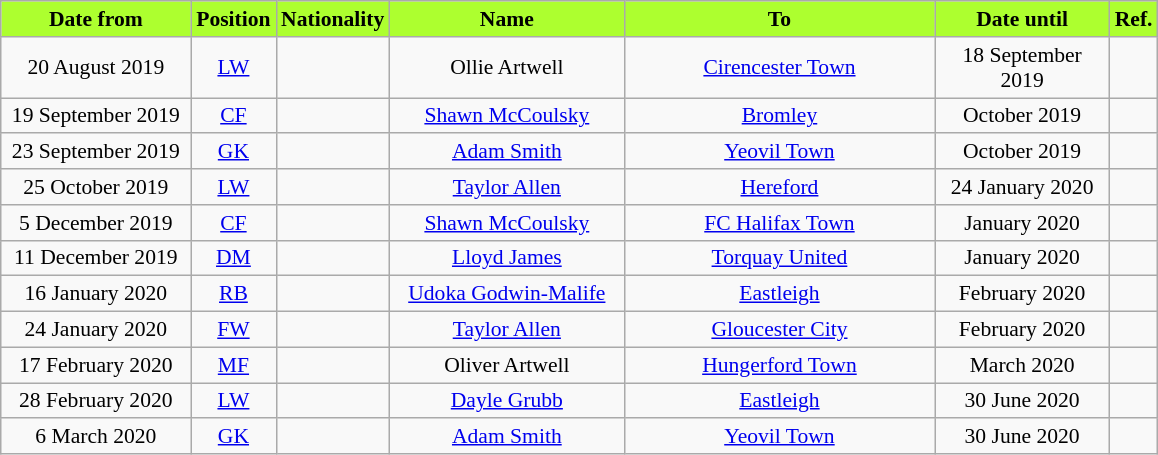<table class="wikitable"  style="text-align:center; font-size:90%; ">
<tr>
<th style="background:#ADFF2F; color:#000000; width:120px;">Date from</th>
<th style="background:#ADFF2F; color:#000000; width:50px;">Position</th>
<th style="background:#ADFF2F; color:#000000; width:50px;">Nationality</th>
<th style="background:#ADFF2F; color:#000000; width:150px;">Name</th>
<th style="background:#ADFF2F; color:#000000; width:200px;">To</th>
<th style="background:#ADFF2F; color:#000000; width:110px;">Date until</th>
<th style="background:#ADFF2F; color:#000000; width:25px;">Ref.</th>
</tr>
<tr>
<td>20 August 2019</td>
<td><a href='#'>LW</a></td>
<td></td>
<td>Ollie Artwell</td>
<td> <a href='#'>Cirencester Town</a></td>
<td>18 September 2019</td>
<td></td>
</tr>
<tr>
<td>19 September 2019</td>
<td><a href='#'>CF</a></td>
<td></td>
<td><a href='#'>Shawn McCoulsky</a></td>
<td> <a href='#'>Bromley</a></td>
<td>October 2019</td>
<td></td>
</tr>
<tr>
<td>23 September 2019</td>
<td><a href='#'>GK</a></td>
<td></td>
<td><a href='#'>Adam Smith</a></td>
<td> <a href='#'>Yeovil Town</a></td>
<td>October 2019</td>
<td></td>
</tr>
<tr>
<td>25 October 2019</td>
<td><a href='#'>LW</a></td>
<td></td>
<td><a href='#'>Taylor Allen</a></td>
<td> <a href='#'>Hereford</a></td>
<td>24 January 2020</td>
<td></td>
</tr>
<tr>
<td>5 December 2019</td>
<td><a href='#'>CF</a></td>
<td></td>
<td><a href='#'>Shawn McCoulsky</a></td>
<td> <a href='#'>FC Halifax Town</a></td>
<td>January 2020</td>
<td></td>
</tr>
<tr>
<td>11 December 2019</td>
<td><a href='#'>DM</a></td>
<td></td>
<td><a href='#'>Lloyd James</a></td>
<td> <a href='#'>Torquay United</a></td>
<td>January 2020</td>
<td></td>
</tr>
<tr>
<td>16 January 2020</td>
<td><a href='#'>RB</a></td>
<td></td>
<td><a href='#'>Udoka Godwin-Malife</a></td>
<td> <a href='#'>Eastleigh</a></td>
<td>February 2020</td>
<td></td>
</tr>
<tr>
<td>24 January 2020</td>
<td><a href='#'>FW</a></td>
<td></td>
<td><a href='#'>Taylor Allen</a></td>
<td> <a href='#'>Gloucester City</a></td>
<td>February 2020</td>
<td></td>
</tr>
<tr>
<td>17 February 2020</td>
<td><a href='#'>MF</a></td>
<td></td>
<td>Oliver Artwell</td>
<td> <a href='#'>Hungerford Town</a></td>
<td>March 2020</td>
<td></td>
</tr>
<tr>
<td>28 February 2020</td>
<td><a href='#'>LW</a></td>
<td></td>
<td><a href='#'>Dayle Grubb</a></td>
<td> <a href='#'>Eastleigh</a></td>
<td>30 June 2020</td>
<td></td>
</tr>
<tr>
<td>6 March 2020</td>
<td><a href='#'>GK</a></td>
<td></td>
<td><a href='#'>Adam Smith</a></td>
<td> <a href='#'>Yeovil Town</a></td>
<td>30 June 2020</td>
<td></td>
</tr>
</table>
